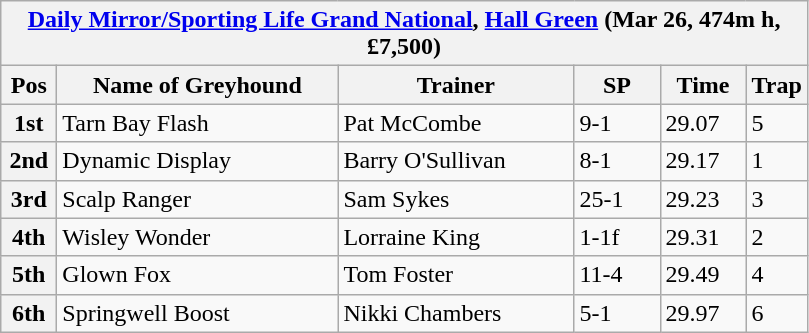<table class="wikitable">
<tr>
<th colspan="6"><a href='#'>Daily Mirror/Sporting Life Grand National</a>, <a href='#'>Hall Green</a> (Mar 26, 474m h, £7,500)</th>
</tr>
<tr>
<th width=30>Pos</th>
<th width=180>Name of Greyhound</th>
<th width=150>Trainer</th>
<th width=50>SP</th>
<th width=50>Time</th>
<th width=30>Trap</th>
</tr>
<tr>
<th>1st</th>
<td>Tarn Bay Flash</td>
<td>Pat McCombe</td>
<td>9-1</td>
<td>29.07</td>
<td>5</td>
</tr>
<tr>
<th>2nd</th>
<td>Dynamic Display</td>
<td>Barry O'Sullivan</td>
<td>8-1</td>
<td>29.17</td>
<td>1</td>
</tr>
<tr>
<th>3rd</th>
<td>Scalp Ranger</td>
<td>Sam Sykes</td>
<td>25-1</td>
<td>29.23</td>
<td>3</td>
</tr>
<tr>
<th>4th</th>
<td>Wisley Wonder</td>
<td>Lorraine King</td>
<td>1-1f</td>
<td>29.31</td>
<td>2</td>
</tr>
<tr>
<th>5th</th>
<td>Glown Fox</td>
<td>Tom Foster</td>
<td>11-4</td>
<td>29.49</td>
<td>4</td>
</tr>
<tr>
<th>6th</th>
<td>Springwell Boost</td>
<td>Nikki Chambers</td>
<td>5-1</td>
<td>29.97</td>
<td>6</td>
</tr>
</table>
